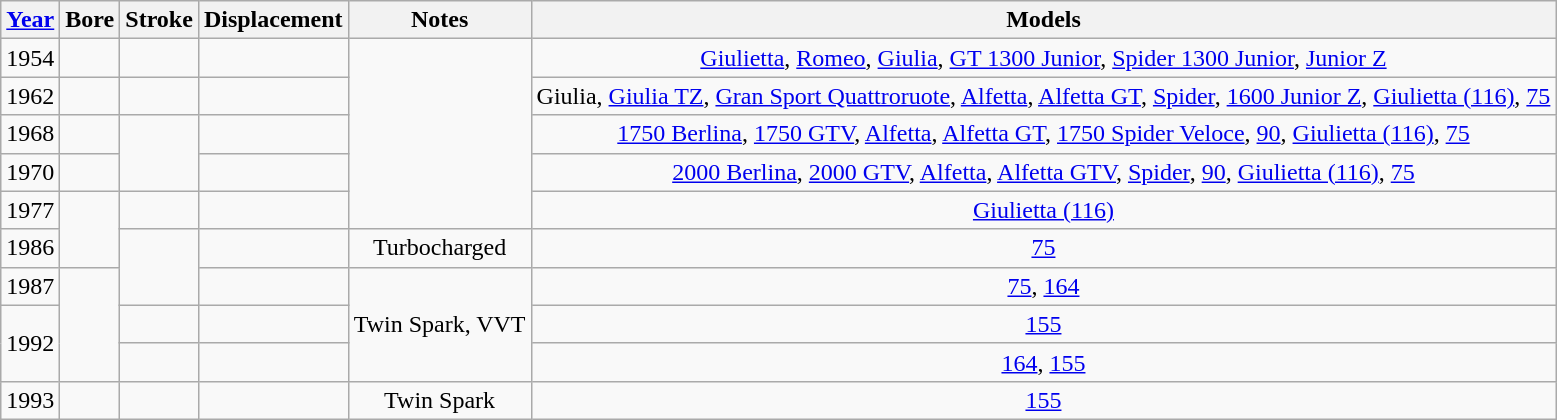<table class="wikitable" style="text-align: center;">
<tr>
<th><a href='#'>Year</a></th>
<th>Bore</th>
<th>Stroke</th>
<th>Displacement</th>
<th>Notes</th>
<th>Models</th>
</tr>
<tr>
<td>1954</td>
<td></td>
<td></td>
<td></td>
<td rowspan="5"></td>
<td><a href='#'>Giulietta</a>, <a href='#'>Romeo</a>, <a href='#'>Giulia</a>, <a href='#'>GT 1300 Junior</a>, <a href='#'>Spider 1300 Junior</a>, <a href='#'>Junior Z</a></td>
</tr>
<tr>
<td>1962</td>
<td></td>
<td></td>
<td></td>
<td>Giulia, <a href='#'>Giulia TZ</a>, <a href='#'>Gran Sport Quattroruote</a>, <a href='#'>Alfetta</a>, <a href='#'>Alfetta GT</a>, <a href='#'>Spider</a>, <a href='#'>1600 Junior Z</a>, <a href='#'>Giulietta (116)</a>, <a href='#'>75</a></td>
</tr>
<tr>
<td>1968</td>
<td></td>
<td rowspan="2"></td>
<td></td>
<td><a href='#'>1750 Berlina</a>, <a href='#'>1750 GTV</a>, <a href='#'>Alfetta</a>, <a href='#'>Alfetta GT</a>, <a href='#'>1750 Spider Veloce</a>, <a href='#'>90</a>, <a href='#'>Giulietta (116)</a>, <a href='#'>75</a></td>
</tr>
<tr>
<td>1970</td>
<td></td>
<td></td>
<td><a href='#'>2000 Berlina</a>, <a href='#'>2000 GTV</a>, <a href='#'>Alfetta</a>, <a href='#'>Alfetta GTV</a>, <a href='#'>Spider</a>, <a href='#'>90</a>, <a href='#'>Giulietta (116)</a>, <a href='#'>75</a></td>
</tr>
<tr>
<td>1977</td>
<td rowspan="2"></td>
<td></td>
<td></td>
<td><a href='#'>Giulietta (116)</a></td>
</tr>
<tr>
<td>1986</td>
<td rowspan="2"></td>
<td></td>
<td>Turbocharged</td>
<td><a href='#'>75</a></td>
</tr>
<tr>
<td>1987</td>
<td rowspan="3"></td>
<td></td>
<td rowspan="3">Twin Spark, VVT</td>
<td><a href='#'>75</a>, <a href='#'>164</a></td>
</tr>
<tr>
<td rowspan="2">1992</td>
<td></td>
<td></td>
<td><a href='#'>155</a></td>
</tr>
<tr>
<td></td>
<td></td>
<td><a href='#'>164</a>, <a href='#'>155</a></td>
</tr>
<tr>
<td>1993</td>
<td></td>
<td></td>
<td></td>
<td>Twin Spark</td>
<td><a href='#'>155</a></td>
</tr>
</table>
